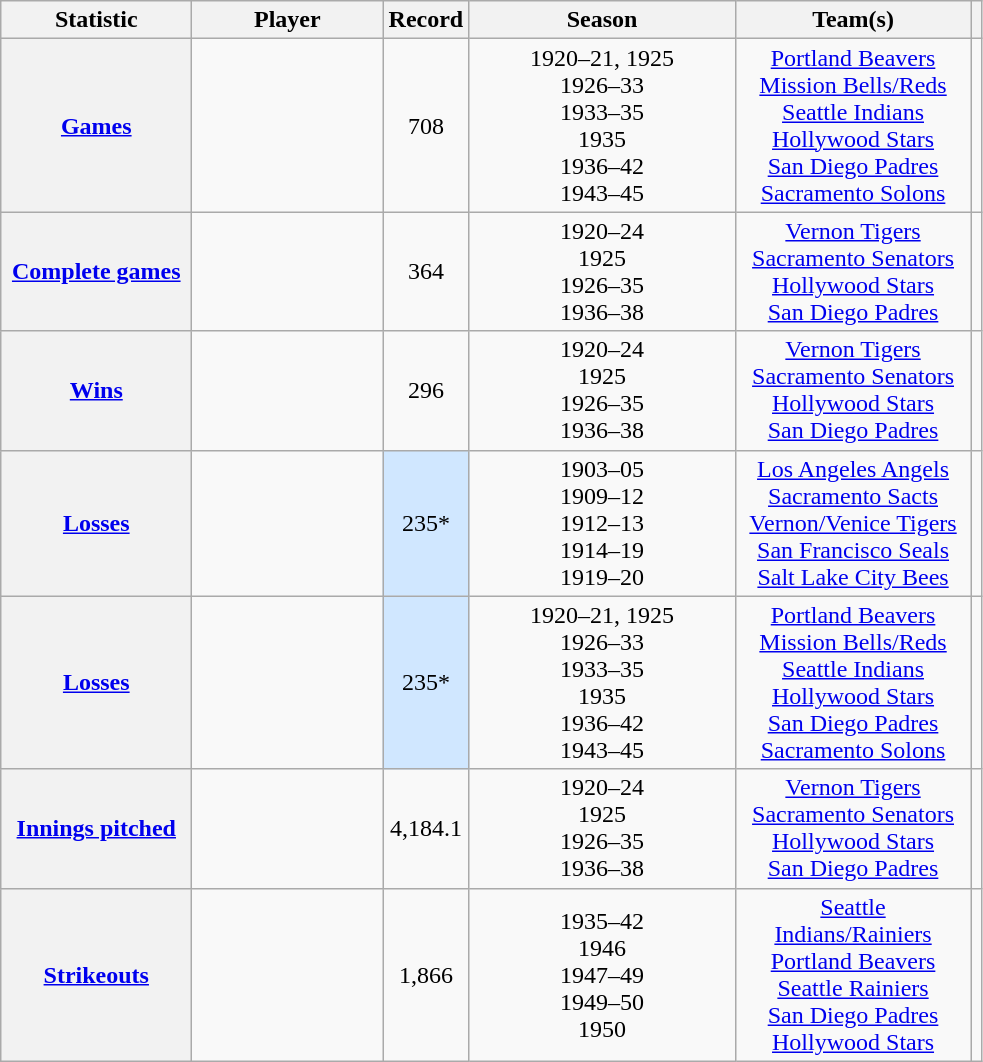<table class="wikitable sortable plainrowheaders" style="text-align:center">
<tr>
<th scope="col" width="120px">Statistic</th>
<th scope="col" width="120px">Player</th>
<th scope="col" width="50px" class="unsortable">Record</th>
<th scope="col" width="170px">Season</th>
<th scope="col" width="150px">Team(s)</th>
<th scope="col" class="unsortable"></th>
</tr>
<tr>
<th scope="row" style="text-align:center"><a href='#'>Games</a></th>
<td></td>
<td>708</td>
<td>1920–21, 1925<br>1926–33<br>1933–35<br>1935<br>1936–42<br>1943–45</td>
<td><a href='#'>Portland Beavers</a><br><a href='#'>Mission Bells/Reds</a><br><a href='#'>Seattle Indians</a><br><a href='#'>Hollywood Stars</a><br><a href='#'>San Diego Padres</a><br><a href='#'>Sacramento Solons</a></td>
<td></td>
</tr>
<tr>
<th scope="row" style="text-align:center"><a href='#'>Complete games</a></th>
<td></td>
<td>364</td>
<td>1920–24<br>1925<br>1926–35<br>1936–38</td>
<td><a href='#'>Vernon Tigers</a><br><a href='#'>Sacramento Senators</a><br><a href='#'>Hollywood Stars</a><br><a href='#'>San Diego Padres</a></td>
<td></td>
</tr>
<tr>
<th scope="row" style="text-align:center"><a href='#'>Wins</a></th>
<td></td>
<td>296</td>
<td>1920–24<br>1925<br>1926–35<br>1936–38</td>
<td><a href='#'>Vernon Tigers</a><br><a href='#'>Sacramento Senators</a><br><a href='#'>Hollywood Stars</a><br><a href='#'>San Diego Padres</a></td>
<td></td>
</tr>
<tr>
<th scope="row" style="text-align:center"><a href='#'>Losses</a></th>
<td></td>
<td bgcolor="#D0E7FF">235*</td>
<td>1903–05<br>1909–12<br>1912–13<br>1914–19<br>1919–20</td>
<td><a href='#'>Los Angeles Angels</a><br><a href='#'>Sacramento Sacts</a><br><a href='#'>Vernon/Venice Tigers</a><br><a href='#'>San Francisco Seals</a><br><a href='#'>Salt Lake City Bees</a></td>
<td></td>
</tr>
<tr>
<th scope="row" style="text-align:center"><a href='#'>Losses</a></th>
<td></td>
<td bgcolor="#D0E7FF">235*</td>
<td>1920–21, 1925<br>1926–33<br>1933–35<br>1935<br>1936–42<br>1943–45</td>
<td><a href='#'>Portland Beavers</a><br><a href='#'>Mission Bells/Reds</a><br><a href='#'>Seattle Indians</a><br><a href='#'>Hollywood Stars</a><br><a href='#'>San Diego Padres</a><br><a href='#'>Sacramento Solons</a></td>
<td></td>
</tr>
<tr>
<th scope="row" style="text-align:center"><a href='#'>Innings pitched</a></th>
<td></td>
<td>4,184.1</td>
<td>1920–24<br>1925<br>1926–35<br>1936–38</td>
<td><a href='#'>Vernon Tigers</a><br><a href='#'>Sacramento Senators</a><br><a href='#'>Hollywood Stars</a><br><a href='#'>San Diego Padres</a></td>
<td></td>
</tr>
<tr>
<th scope="row" style="text-align:center"><a href='#'>Strikeouts</a></th>
<td></td>
<td>1,866</td>
<td>1935–42<br>1946<br>1947–49<br>1949–50<br>1950</td>
<td><a href='#'>Seattle Indians/Rainiers</a><br><a href='#'>Portland Beavers</a><br><a href='#'>Seattle Rainiers</a><br><a href='#'>San Diego Padres</a><br><a href='#'>Hollywood Stars</a></td>
<td></td>
</tr>
</table>
